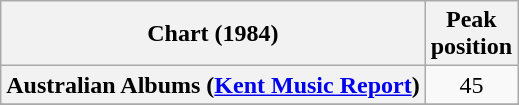<table class="wikitable sortable plainrowheaders" style="text-align:center">
<tr>
<th scope="col">Chart (1984)</th>
<th scope="col">Peak<br>position</th>
</tr>
<tr>
<th scope="row">Australian Albums (<a href='#'>Kent Music Report</a>)</th>
<td style="text-align:center;">45</td>
</tr>
<tr>
</tr>
<tr>
</tr>
<tr>
</tr>
<tr>
</tr>
<tr>
</tr>
</table>
